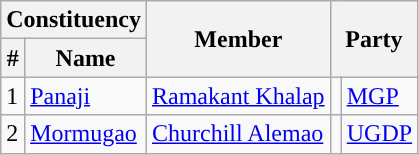<table class="wikitable sortable">
<tr>
<th colspan="2">Constituency</th>
<th rowspan="2">Member</th>
<th colspan="2" rowspan="2">Party</th>
</tr>
<tr>
<th>#</th>
<th>Name</th>
</tr>
<tr>
<td>1</td>
<td><a href='#'>Panaji</a></td>
<td><a href='#'>Ramakant Khalap</a></td>
<td style="background-color: "></td>
<td><a href='#'>MGP</a></td>
</tr>
<tr>
<td>2</td>
<td><a href='#'>Mormugao</a></td>
<td><a href='#'>Churchill Alemao</a></td>
<td style="background-color: "></td>
<td><a href='#'>UGDP</a></td>
</tr>
</table>
